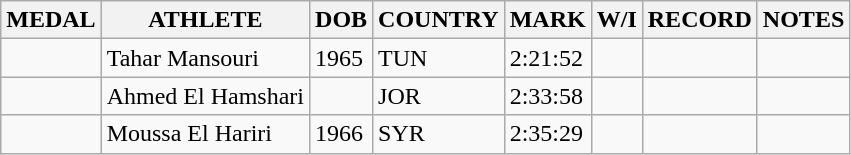<table class="wikitable">
<tr>
<th>MEDAL</th>
<th>ATHLETE</th>
<th>DOB</th>
<th>COUNTRY</th>
<th>MARK</th>
<th>W/I</th>
<th>RECORD</th>
<th>NOTES</th>
</tr>
<tr>
<td></td>
<td>Tahar Mansouri</td>
<td>1965</td>
<td>TUN</td>
<td>2:21:52</td>
<td></td>
<td></td>
<td></td>
</tr>
<tr>
<td></td>
<td>Ahmed El Hamshari</td>
<td></td>
<td>JOR</td>
<td>2:33:58</td>
<td></td>
<td></td>
<td></td>
</tr>
<tr>
<td></td>
<td>Moussa El Hariri</td>
<td>1966</td>
<td>SYR</td>
<td>2:35:29</td>
<td></td>
<td></td>
<td></td>
</tr>
</table>
